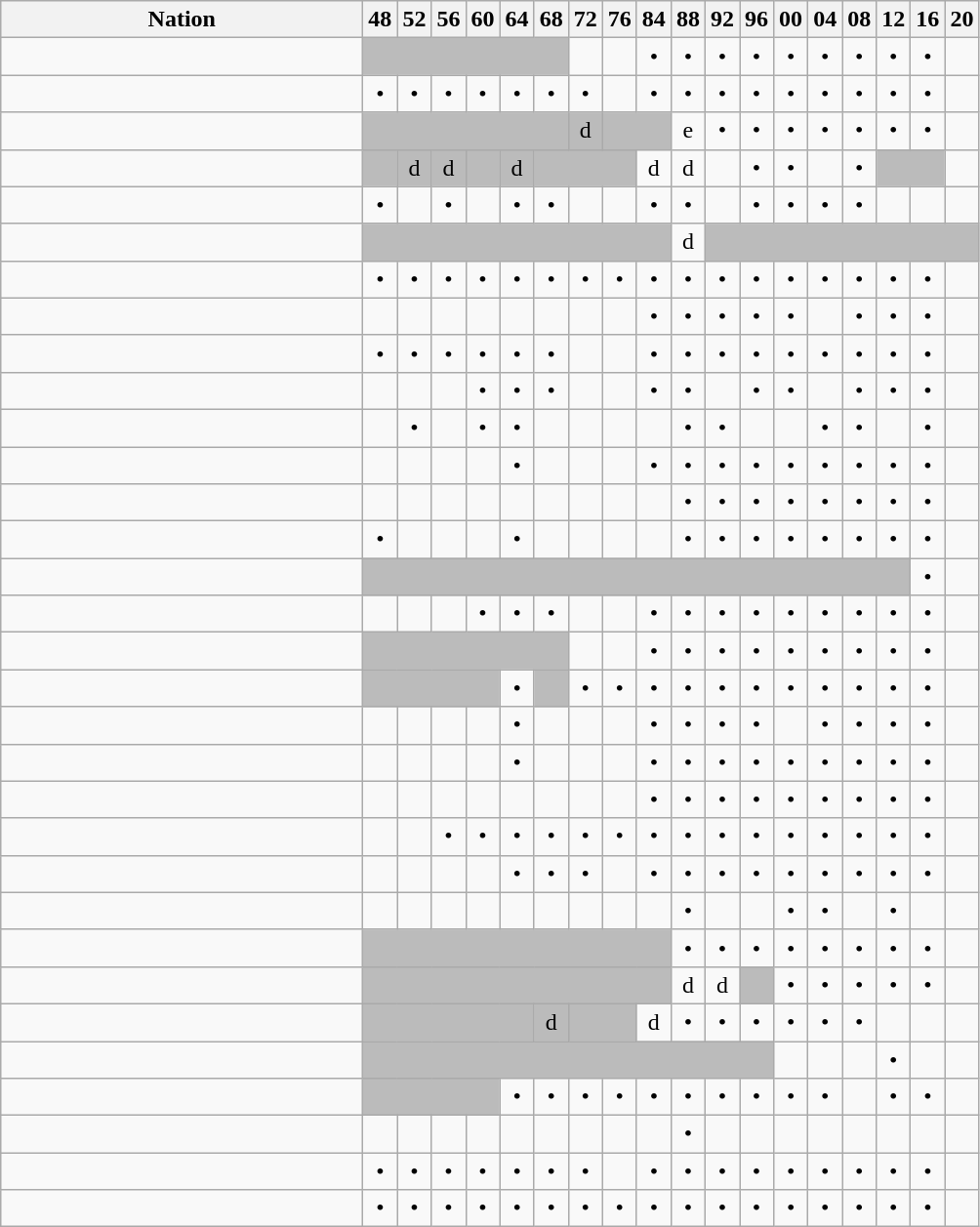<table class="wikitable" style="text-align:center">
<tr>
<th style="width:15em">Nation</th>
<th>48</th>
<th>52</th>
<th>56</th>
<th>60</th>
<th>64</th>
<th>68</th>
<th>72</th>
<th>76</th>
<th>84</th>
<th>88</th>
<th>92</th>
<th>96</th>
<th>00</th>
<th>04</th>
<th>08</th>
<th>12</th>
<th>16</th>
<th>20</th>
</tr>
<tr>
<td align=left></td>
<td colspan=6 style="background:#bbb"></td>
<td></td>
<td></td>
<td>•</td>
<td>•</td>
<td>•</td>
<td>•</td>
<td>•</td>
<td>•</td>
<td>•</td>
<td>•</td>
<td>•</td>
<td></td>
</tr>
<tr>
<td align=left></td>
<td>•</td>
<td>•</td>
<td>•</td>
<td>•</td>
<td>•</td>
<td>•</td>
<td>•</td>
<td></td>
<td>•</td>
<td>•</td>
<td>•</td>
<td>•</td>
<td>•</td>
<td>•</td>
<td>•</td>
<td>•</td>
<td>•</td>
<td></td>
</tr>
<tr>
<td align=left></td>
<td colspan=6 style="background:#bbb"></td>
<td style="background:#bbb">d</td>
<td colspan=2 style="background:#bbb"></td>
<td>e</td>
<td>•</td>
<td>•</td>
<td>•</td>
<td>•</td>
<td>•</td>
<td>•</td>
<td>•</td>
<td></td>
</tr>
<tr>
<td align=left></td>
<td style="background:#bbb"></td>
<td style="background:#bbb">d</td>
<td style="background:#bbb">d</td>
<td style="background:#bbb"></td>
<td style="background:#bbb">d</td>
<td colspan=3 style="background:#bbb"></td>
<td>d</td>
<td>d</td>
<td></td>
<td>•</td>
<td>•</td>
<td></td>
<td>•</td>
<td colspan=2 style="background:#bbb"></td>
<td></td>
</tr>
<tr>
<td align=left></td>
<td>•</td>
<td></td>
<td>•</td>
<td></td>
<td>•</td>
<td>•</td>
<td></td>
<td></td>
<td>•</td>
<td>•</td>
<td></td>
<td>•</td>
<td>•</td>
<td>•</td>
<td>•</td>
<td></td>
<td></td>
<td></td>
</tr>
<tr>
<td align=left></td>
<td colspan=9 style="background:#bbb"></td>
<td>d</td>
<td colspan=8 style="background:#bbb"></td>
</tr>
<tr>
<td align=left></td>
<td>•</td>
<td>•</td>
<td>•</td>
<td>•</td>
<td>•</td>
<td>•</td>
<td>•</td>
<td>•</td>
<td>•</td>
<td>•</td>
<td>•</td>
<td>•</td>
<td>•</td>
<td>•</td>
<td>•</td>
<td>•</td>
<td>•</td>
<td></td>
</tr>
<tr>
<td align=left></td>
<td></td>
<td></td>
<td></td>
<td></td>
<td></td>
<td></td>
<td></td>
<td></td>
<td>•</td>
<td>•</td>
<td>•</td>
<td>•</td>
<td>•</td>
<td></td>
<td>•</td>
<td>•</td>
<td>•</td>
<td></td>
</tr>
<tr>
<td align=left></td>
<td>•</td>
<td>•</td>
<td>•</td>
<td>•</td>
<td>•</td>
<td>•</td>
<td></td>
<td></td>
<td>•</td>
<td>•</td>
<td>•</td>
<td>•</td>
<td>•</td>
<td>•</td>
<td>•</td>
<td>•</td>
<td>•</td>
<td></td>
</tr>
<tr>
<td align=left></td>
<td></td>
<td></td>
<td></td>
<td>•</td>
<td>•</td>
<td>•</td>
<td></td>
<td></td>
<td>•</td>
<td>•</td>
<td></td>
<td>•</td>
<td>•</td>
<td></td>
<td>•</td>
<td>•</td>
<td>•</td>
<td></td>
</tr>
<tr>
<td align=left></td>
<td></td>
<td>•</td>
<td></td>
<td>•</td>
<td>•</td>
<td></td>
<td></td>
<td></td>
<td></td>
<td>•</td>
<td>•</td>
<td></td>
<td></td>
<td>•</td>
<td>•</td>
<td></td>
<td>•</td>
<td></td>
</tr>
<tr>
<td align=left></td>
<td></td>
<td></td>
<td></td>
<td></td>
<td>•</td>
<td></td>
<td></td>
<td></td>
<td>•</td>
<td>•</td>
<td>•</td>
<td>•</td>
<td>•</td>
<td>•</td>
<td>•</td>
<td>•</td>
<td>•</td>
<td></td>
</tr>
<tr>
<td align=left></td>
<td></td>
<td></td>
<td></td>
<td></td>
<td></td>
<td></td>
<td></td>
<td></td>
<td></td>
<td>•</td>
<td>•</td>
<td>•</td>
<td>•</td>
<td>•</td>
<td>•</td>
<td>•</td>
<td>•</td>
<td></td>
</tr>
<tr>
<td align=left></td>
<td>•</td>
<td></td>
<td></td>
<td></td>
<td>•</td>
<td></td>
<td></td>
<td></td>
<td></td>
<td>•</td>
<td>•</td>
<td>•</td>
<td>•</td>
<td>•</td>
<td>•</td>
<td>•</td>
<td>•</td>
<td></td>
</tr>
<tr>
<td align=left></td>
<td colspan=16 style="background:#bbb"></td>
<td>•</td>
<td></td>
</tr>
<tr>
<td align=left></td>
<td></td>
<td></td>
<td></td>
<td>•</td>
<td>•</td>
<td>•</td>
<td></td>
<td></td>
<td>•</td>
<td>•</td>
<td>•</td>
<td>•</td>
<td>•</td>
<td>•</td>
<td>•</td>
<td>•</td>
<td>•</td>
<td></td>
</tr>
<tr>
<td align=left></td>
<td colspan=6 style="background:#bbb"></td>
<td></td>
<td></td>
<td>•</td>
<td>•</td>
<td>•</td>
<td>•</td>
<td>•</td>
<td>•</td>
<td>•</td>
<td>•</td>
<td>•</td>
<td></td>
</tr>
<tr>
<td align=left></td>
<td colspan=4 style="background:#bbb"></td>
<td>•</td>
<td style="background:#bbb"></td>
<td>•</td>
<td>•</td>
<td>•</td>
<td>•</td>
<td>•</td>
<td>•</td>
<td>•</td>
<td>•</td>
<td>•</td>
<td>•</td>
<td>•</td>
<td></td>
</tr>
<tr>
<td align=left></td>
<td></td>
<td></td>
<td></td>
<td></td>
<td>•</td>
<td></td>
<td></td>
<td></td>
<td>•</td>
<td>•</td>
<td>•</td>
<td>•</td>
<td></td>
<td>•</td>
<td>•</td>
<td>•</td>
<td>•</td>
<td></td>
</tr>
<tr>
<td align=left></td>
<td></td>
<td></td>
<td></td>
<td></td>
<td>•</td>
<td></td>
<td></td>
<td></td>
<td>•</td>
<td>•</td>
<td>•</td>
<td>•</td>
<td>•</td>
<td>•</td>
<td>•</td>
<td>•</td>
<td>•</td>
<td></td>
</tr>
<tr>
<td align=left></td>
<td></td>
<td></td>
<td></td>
<td></td>
<td></td>
<td></td>
<td></td>
<td></td>
<td>•</td>
<td>•</td>
<td>•</td>
<td>•</td>
<td>•</td>
<td>•</td>
<td>•</td>
<td>•</td>
<td>•</td>
<td></td>
</tr>
<tr>
<td align=left></td>
<td></td>
<td></td>
<td>•</td>
<td>•</td>
<td>•</td>
<td>•</td>
<td>•</td>
<td>•</td>
<td>•</td>
<td>•</td>
<td>•</td>
<td>•</td>
<td>•</td>
<td>•</td>
<td>•</td>
<td>•</td>
<td>•</td>
<td></td>
</tr>
<tr>
<td align=left></td>
<td></td>
<td></td>
<td></td>
<td></td>
<td>•</td>
<td>•</td>
<td>•</td>
<td></td>
<td>•</td>
<td>•</td>
<td>•</td>
<td>•</td>
<td>•</td>
<td>•</td>
<td>•</td>
<td>•</td>
<td>•</td>
<td></td>
</tr>
<tr>
<td align=left></td>
<td></td>
<td></td>
<td></td>
<td></td>
<td></td>
<td></td>
<td></td>
<td></td>
<td></td>
<td>•</td>
<td></td>
<td></td>
<td>•</td>
<td>•</td>
<td></td>
<td>•</td>
<td></td>
<td></td>
</tr>
<tr>
<td align=left></td>
<td colspan=9 style="background:#bbb"></td>
<td>•</td>
<td>•</td>
<td>•</td>
<td>•</td>
<td>•</td>
<td>•</td>
<td>•</td>
<td>•</td>
<td></td>
</tr>
<tr>
<td align=left></td>
<td colspan=9 style="background:#bbb"></td>
<td>d</td>
<td>d</td>
<td style="background:#bbb"></td>
<td>•</td>
<td>•</td>
<td>•</td>
<td>•</td>
<td>•</td>
<td></td>
</tr>
<tr>
<td align=left></td>
<td colspan=5 style="background:#bbb"></td>
<td style="background:#bbb">d</td>
<td colspan=2 style="background:#bbb"></td>
<td>d</td>
<td>•</td>
<td>•</td>
<td>•</td>
<td>•</td>
<td>•</td>
<td>•</td>
<td></td>
<td></td>
<td></td>
</tr>
<tr>
<td align=left></td>
<td colspan=12 style="background:#bbb"></td>
<td></td>
<td></td>
<td></td>
<td>•</td>
<td></td>
<td></td>
</tr>
<tr>
<td align=left></td>
<td colspan=4 style="background:#bbb"></td>
<td>•</td>
<td>•</td>
<td>•</td>
<td>•</td>
<td>•</td>
<td>•</td>
<td>•</td>
<td>•</td>
<td>•</td>
<td>•</td>
<td></td>
<td>•</td>
<td>•</td>
<td></td>
</tr>
<tr>
<td align=left></td>
<td></td>
<td></td>
<td></td>
<td></td>
<td></td>
<td></td>
<td></td>
<td></td>
<td></td>
<td>•</td>
<td></td>
<td></td>
<td></td>
<td></td>
<td></td>
<td></td>
<td></td>
<td></td>
</tr>
<tr>
<td align=left></td>
<td>•</td>
<td>•</td>
<td>•</td>
<td>•</td>
<td>•</td>
<td>•</td>
<td>•</td>
<td></td>
<td>•</td>
<td>•</td>
<td>•</td>
<td>•</td>
<td>•</td>
<td>•</td>
<td>•</td>
<td>•</td>
<td>•</td>
<td></td>
</tr>
<tr>
<td align=left></td>
<td>•</td>
<td>•</td>
<td>•</td>
<td>•</td>
<td>•</td>
<td>•</td>
<td>•</td>
<td>•</td>
<td>•</td>
<td>•</td>
<td>•</td>
<td>•</td>
<td>•</td>
<td>•</td>
<td>•</td>
<td>•</td>
<td>•</td>
<td></td>
</tr>
</table>
